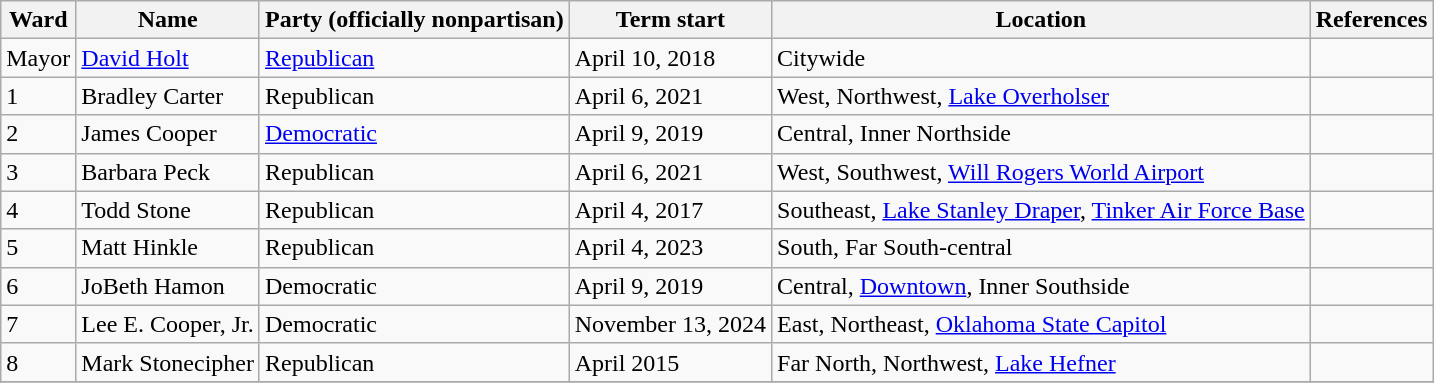<table class="wikitable sortable">
<tr>
<th>Ward</th>
<th>Name</th>
<th>Party (officially nonpartisan)</th>
<th>Term start</th>
<th>Location</th>
<th>References</th>
</tr>
<tr>
<td>Mayor</td>
<td><a href='#'>David Holt</a></td>
<td><a href='#'>Republican</a></td>
<td>April 10, 2018</td>
<td>Citywide</td>
<td></td>
</tr>
<tr>
<td>1</td>
<td>Bradley Carter</td>
<td>Republican</td>
<td>April 6, 2021</td>
<td>West, Northwest, <a href='#'>Lake Overholser</a></td>
<td></td>
</tr>
<tr>
<td>2</td>
<td>James Cooper</td>
<td><a href='#'>Democratic</a></td>
<td>April 9, 2019</td>
<td>Central, Inner Northside</td>
<td></td>
</tr>
<tr>
<td>3</td>
<td>Barbara Peck</td>
<td>Republican</td>
<td>April 6, 2021</td>
<td>West, Southwest, <a href='#'>Will Rogers World Airport</a></td>
<td></td>
</tr>
<tr>
<td>4</td>
<td>Todd Stone</td>
<td>Republican</td>
<td>April 4, 2017</td>
<td>Southeast, <a href='#'>Lake Stanley Draper</a>, <a href='#'>Tinker Air Force Base</a></td>
<td></td>
</tr>
<tr>
<td>5</td>
<td>Matt Hinkle</td>
<td>Republican</td>
<td>April 4, 2023</td>
<td>South, Far South-central</td>
<td></td>
</tr>
<tr>
<td>6</td>
<td>JoBeth Hamon</td>
<td>Democratic</td>
<td>April 9, 2019</td>
<td>Central, <a href='#'>Downtown</a>, Inner Southside</td>
<td></td>
</tr>
<tr>
<td>7</td>
<td>Lee E. Cooper, Jr.</td>
<td>Democratic</td>
<td>November 13, 2024</td>
<td>East, Northeast, <a href='#'>Oklahoma State Capitol</a></td>
<td></td>
</tr>
<tr>
<td>8</td>
<td>Mark Stonecipher</td>
<td>Republican</td>
<td>April 2015</td>
<td>Far North, Northwest, <a href='#'>Lake Hefner</a></td>
<td></td>
</tr>
<tr>
</tr>
</table>
